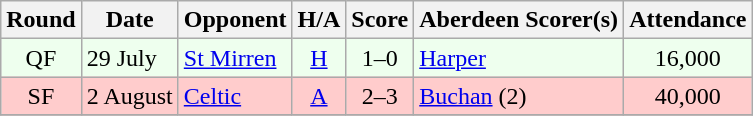<table class="wikitable" style="text-align:center">
<tr>
<th>Round</th>
<th>Date</th>
<th>Opponent</th>
<th>H/A</th>
<th>Score</th>
<th>Aberdeen Scorer(s)</th>
<th>Attendance</th>
</tr>
<tr bgcolor=#EEFFEE>
<td>QF</td>
<td align=left>29 July</td>
<td align=left><a href='#'>St Mirren</a></td>
<td><a href='#'>H</a></td>
<td>1–0</td>
<td align=left><a href='#'>Harper</a></td>
<td>16,000</td>
</tr>
<tr bgcolor=#FFCCCC>
<td>SF</td>
<td align=left>2 August</td>
<td align=left><a href='#'>Celtic</a></td>
<td><a href='#'>A</a></td>
<td>2–3</td>
<td align=left><a href='#'>Buchan</a> (2)</td>
<td>40,000</td>
</tr>
<tr>
</tr>
</table>
